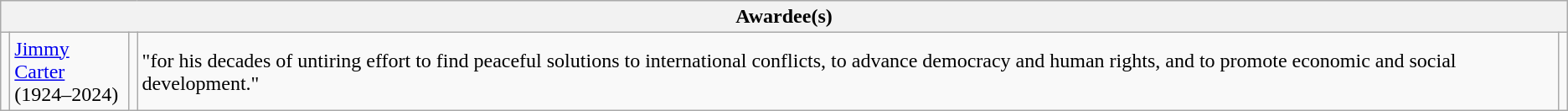<table class="wikitable">
<tr>
<th colspan="5">Awardee(s)</th>
</tr>
<tr>
<td></td>
<td><a href='#'>Jimmy Carter</a><br>(1924–2024)</td>
<td></td>
<td>"for his decades of untiring effort to find peaceful solutions to international conflicts, to advance democracy and human rights, and to promote economic and social development."</td>
<td></td>
</tr>
</table>
